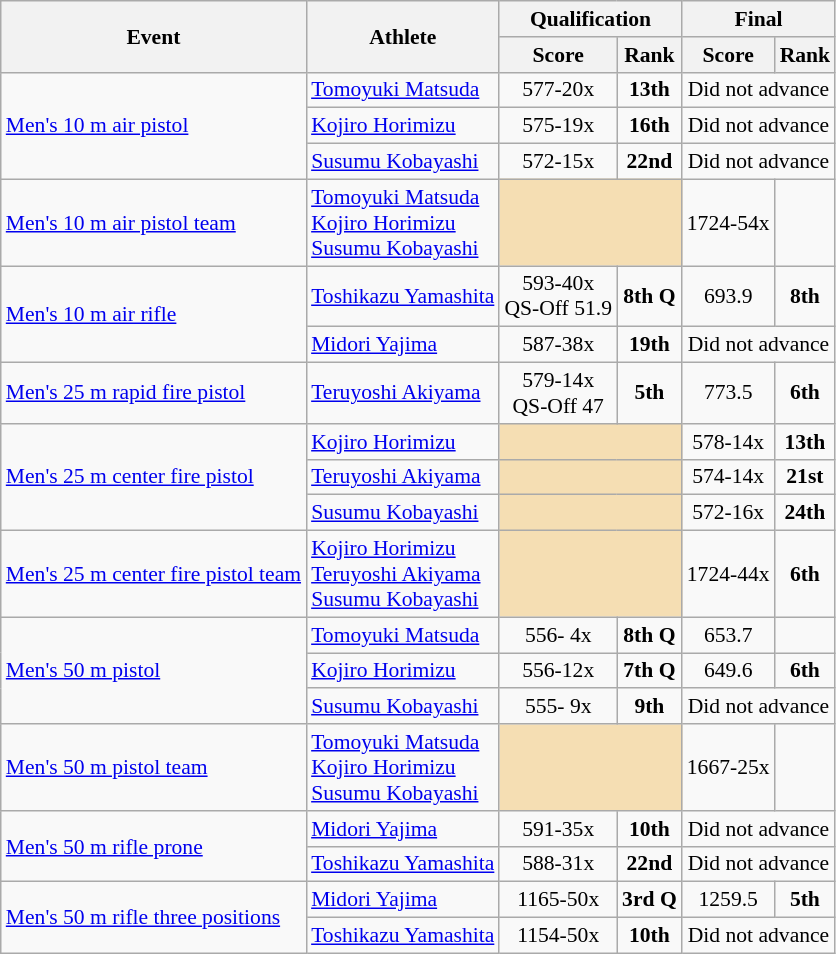<table class="wikitable" style="font-size:90%">
<tr>
<th rowspan="2">Event</th>
<th rowspan="2">Athlete</th>
<th colspan="2">Qualification</th>
<th colspan="2">Final</th>
</tr>
<tr>
<th>Score</th>
<th>Rank</th>
<th>Score</th>
<th>Rank</th>
</tr>
<tr>
<td rowspan=3><a href='#'>Men's 10 m air pistol</a></td>
<td><a href='#'>Tomoyuki Matsuda</a></td>
<td align=center>577-20x</td>
<td align=center><strong>13th</strong></td>
<td align=center colspan=2>Did not advance</td>
</tr>
<tr>
<td><a href='#'>Kojiro Horimizu</a></td>
<td align=center>575-19x</td>
<td align=center><strong>16th</strong></td>
<td align=center colspan=2>Did not advance</td>
</tr>
<tr>
<td><a href='#'>Susumu Kobayashi</a></td>
<td align=center>572-15x</td>
<td align=center><strong>22nd</strong></td>
<td align=center colspan=2>Did not advance</td>
</tr>
<tr>
<td><a href='#'>Men's 10 m air pistol team</a></td>
<td><a href='#'>Tomoyuki Matsuda</a><br><a href='#'>Kojiro Horimizu</a><br><a href='#'>Susumu Kobayashi</a></td>
<td colspan=2 bgcolor=wheat></td>
<td align=center>1724-54x</td>
<td align=center></td>
</tr>
<tr>
<td rowspan=2><a href='#'>Men's 10 m air rifle</a></td>
<td><a href='#'>Toshikazu Yamashita</a></td>
<td align=center>593-40x<br>QS-Off 51.9</td>
<td align=center><strong>8th Q</strong></td>
<td align=center>693.9</td>
<td align=center><strong>8th</strong></td>
</tr>
<tr>
<td><a href='#'>Midori Yajima</a></td>
<td align=center>587-38x</td>
<td align=center><strong>19th</strong></td>
<td align=center colspan=2>Did not advance</td>
</tr>
<tr>
<td><a href='#'>Men's 25 m rapid fire pistol</a></td>
<td><a href='#'>Teruyoshi Akiyama</a></td>
<td align=center>579-14x<br>QS-Off 47</td>
<td align=center><strong>5th</strong></td>
<td align=center>773.5</td>
<td align=center><strong>6th</strong></td>
</tr>
<tr>
<td rowspan=3><a href='#'>Men's 25 m center fire pistol</a></td>
<td><a href='#'>Kojiro Horimizu</a></td>
<td colspan=2 bgcolor=wheat></td>
<td align=center>578-14x</td>
<td align=center><strong>13th</strong></td>
</tr>
<tr>
<td><a href='#'>Teruyoshi Akiyama</a></td>
<td colspan=2 bgcolor=wheat></td>
<td align=center>574-14x</td>
<td align=center><strong>21st</strong></td>
</tr>
<tr>
<td><a href='#'>Susumu Kobayashi</a></td>
<td colspan=2 bgcolor=wheat></td>
<td align=center>572-16x</td>
<td align=center><strong>24th</strong></td>
</tr>
<tr>
<td><a href='#'>Men's 25 m center fire pistol team</a></td>
<td><a href='#'>Kojiro Horimizu</a><br><a href='#'>Teruyoshi Akiyama</a><br><a href='#'>Susumu Kobayashi</a></td>
<td colspan=2 bgcolor=wheat></td>
<td align=center>1724-44x</td>
<td align=center><strong>6th</strong></td>
</tr>
<tr>
<td rowspan=3><a href='#'>Men's 50 m pistol</a></td>
<td><a href='#'>Tomoyuki Matsuda</a></td>
<td align=center>556- 4x</td>
<td align=center><strong>8th Q</strong></td>
<td align=center>653.7</td>
<td align=center></td>
</tr>
<tr>
<td><a href='#'>Kojiro Horimizu</a></td>
<td align=center>556-12x</td>
<td align=center><strong>7th Q</strong></td>
<td align=center>649.6</td>
<td align=center><strong>6th</strong></td>
</tr>
<tr>
<td><a href='#'>Susumu Kobayashi</a></td>
<td align=center>555- 9x</td>
<td align=center><strong>9th</strong></td>
<td align=center colspan=2>Did not advance</td>
</tr>
<tr>
<td><a href='#'>Men's 50 m pistol team</a></td>
<td><a href='#'>Tomoyuki Matsuda</a><br><a href='#'>Kojiro Horimizu</a><br><a href='#'>Susumu Kobayashi</a></td>
<td colspan=2 bgcolor=wheat></td>
<td align=center>1667-25x</td>
<td align=center></td>
</tr>
<tr>
<td rowspan=2><a href='#'>Men's 50 m rifle prone</a></td>
<td><a href='#'>Midori Yajima</a></td>
<td align=center>591-35x</td>
<td align=center><strong>10th</strong></td>
<td align=center colspan=2>Did not advance</td>
</tr>
<tr>
<td><a href='#'>Toshikazu Yamashita</a></td>
<td align=center>588-31x</td>
<td align=center><strong>22nd</strong></td>
<td align=center colspan=2>Did not advance</td>
</tr>
<tr>
<td rowspan=2><a href='#'>Men's 50 m rifle three positions</a></td>
<td><a href='#'>Midori Yajima</a></td>
<td align=center>1165-50x</td>
<td align=center><strong>3rd Q</strong></td>
<td align=center>1259.5</td>
<td align=center><strong>5th</strong></td>
</tr>
<tr>
<td><a href='#'>Toshikazu Yamashita</a></td>
<td align=center>1154-50x</td>
<td align=center><strong>10th</strong></td>
<td align=center colspan=2>Did not advance</td>
</tr>
</table>
